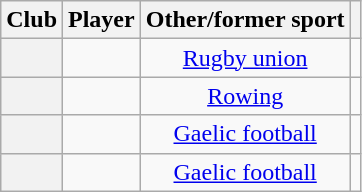<table class="wikitable sortable plainrowheaders" style="text-align:center;">
<tr>
<th scope="col">Club</th>
<th scope="col">Player</th>
<th scope="col">Other/former sport</th>
<th class="unsortable"></th>
</tr>
<tr>
<th scope="row"></th>
<td></td>
<td><a href='#'>Rugby union</a></td>
<td></td>
</tr>
<tr>
<th scope="row"></th>
<td></td>
<td><a href='#'>Rowing</a></td>
<td></td>
</tr>
<tr>
<th scope="row"></th>
<td></td>
<td><a href='#'>Gaelic football</a></td>
<td></td>
</tr>
<tr>
<th scope="row"></th>
<td></td>
<td><a href='#'>Gaelic football</a></td>
<td></td>
</tr>
</table>
